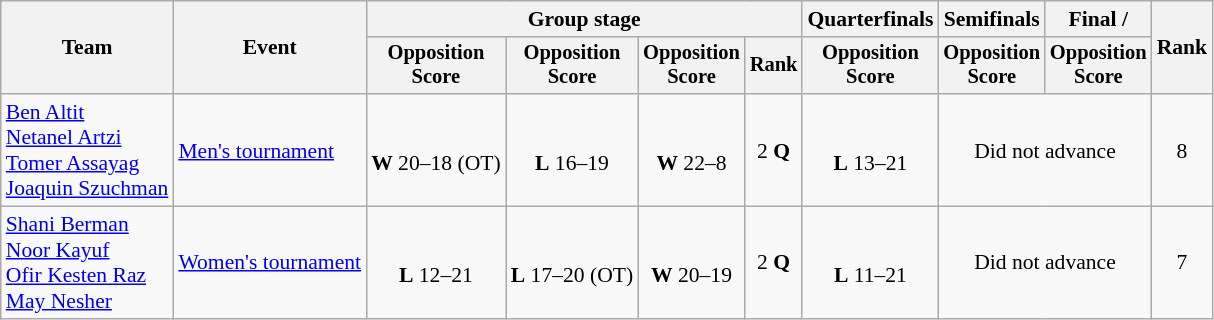<table class="wikitable" style="text-align:center; font-size:90%">
<tr>
<th rowspan=2>Team</th>
<th rowspan=2>Event</th>
<th colspan=4>Group stage</th>
<th>Quarterfinals</th>
<th>Semifinals</th>
<th>Final / </th>
<th rowspan=2>Rank</th>
</tr>
<tr style="font-size:95%">
<th>Opposition<br>Score</th>
<th>Opposition<br>Score</th>
<th>Opposition<br>Score</th>
<th>Rank</th>
<th>Opposition<br>Score</th>
<th>Opposition<br>Score</th>
<th>Opposition<br>Score</th>
</tr>
<tr>
<td align=left><a href='#'>Ben Altit</a><br><a href='#'>Netanel Artzi</a><br><a href='#'>Tomer Assayag</a><br><a href='#'>Joaquin Szuchman</a></td>
<td align=left><a href='#'>Men's tournament</a></td>
<td><br><strong>W</strong> 20–18 (OT)</td>
<td><br><strong>L</strong> 16–19</td>
<td><br><strong>W</strong> 22–8</td>
<td>2 <strong>Q</strong></td>
<td><br><strong>L</strong> 13–21</td>
<td colspan=2>Did not advance</td>
<td>8</td>
</tr>
<tr>
<td align=left><a href='#'>Shani Berman</a><br><a href='#'>Noor Kayuf</a><br><a href='#'>Ofir Kesten Raz</a><br><a href='#'>May Nesher</a></td>
<td align=left><a href='#'>Women's tournament</a></td>
<td><br><strong>L</strong> 12–21</td>
<td><br><strong>L</strong> 17–20 (OT)</td>
<td><br><strong>W</strong> 20–19</td>
<td>2 <strong>Q</strong></td>
<td><br><strong>L</strong> 11–21</td>
<td colspan=2>Did not advance</td>
<td>7</td>
</tr>
</table>
